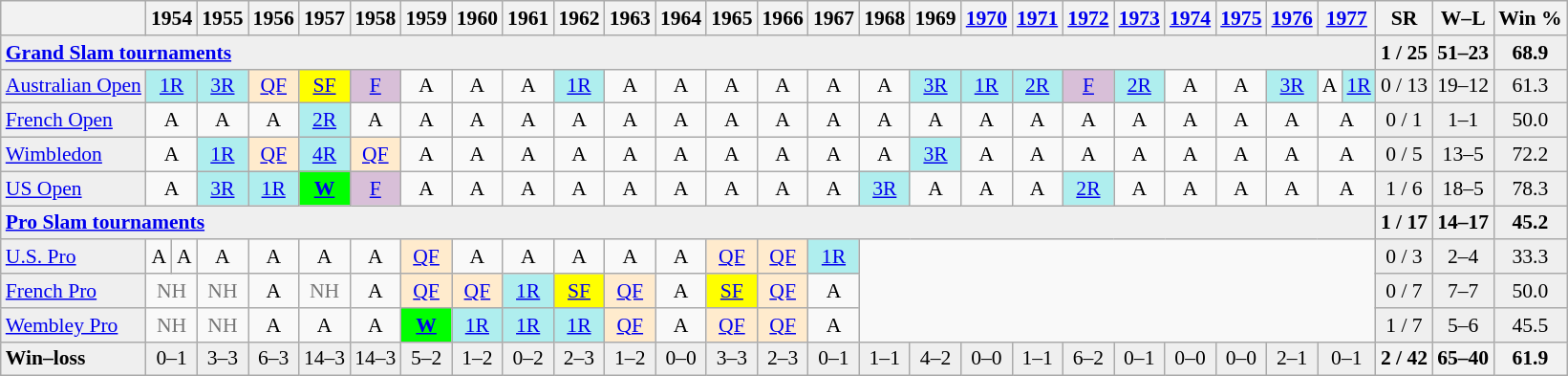<table class="wikitable nowrap" style=text-align:center;font-size:90%>
<tr>
<th></th>
<th colspan=2>1954</th>
<th>1955</th>
<th>1956</th>
<th>1957</th>
<th>1958</th>
<th>1959</th>
<th>1960</th>
<th>1961</th>
<th>1962</th>
<th>1963</th>
<th>1964</th>
<th>1965</th>
<th>1966</th>
<th>1967</th>
<th>1968</th>
<th>1969</th>
<th><a href='#'>1970</a></th>
<th><a href='#'>1971</a></th>
<th><a href='#'>1972</a></th>
<th><a href='#'>1973</a></th>
<th><a href='#'>1974</a></th>
<th><a href='#'>1975</a></th>
<th><a href='#'>1976</a></th>
<th colspan=2><a href='#'>1977</a></th>
<th>SR</th>
<th>W–L</th>
<th>Win %</th>
</tr>
<tr bgcolor=efefef>
<td align=left colspan=27><strong><a href='#'>Grand Slam tournaments</a></strong></td>
<td><strong>1 / 25</strong></td>
<td><strong>51–23</strong></td>
<td><strong>68.9</strong></td>
</tr>
<tr>
<td align=left bgcolor=efefef><a href='#'>Australian Open</a></td>
<td colspan=2 bgcolor=afeeee><a href='#'>1R</a></td>
<td bgcolor=afeeee><a href='#'>3R</a></td>
<td bgcolor=ffebcd><a href='#'>QF</a></td>
<td bgcolor=yellow><a href='#'>SF</a></td>
<td bgcolor=thistle><a href='#'>F</a></td>
<td>A</td>
<td>A</td>
<td>A</td>
<td bgcolor=afeeee><a href='#'>1R</a></td>
<td>A</td>
<td>A</td>
<td>A</td>
<td>A</td>
<td>A</td>
<td>A</td>
<td bgcolor=afeeee><a href='#'>3R</a></td>
<td bgcolor=afeeee><a href='#'>1R</a></td>
<td bgcolor=afeeee><a href='#'>2R</a></td>
<td bgcolor=thistle><a href='#'>F</a></td>
<td bgcolor=afeeee><a href='#'>2R</a></td>
<td>A</td>
<td>A</td>
<td bgcolor=afeeee><a href='#'>3R</a></td>
<td>A</td>
<td bgcolor=afeeee><a href='#'>1R</a></td>
<td bgcolor=efefef>0 / 13</td>
<td bgcolor=efefef>19–12</td>
<td bgcolor=efefef>61.3</td>
</tr>
<tr>
<td align=left bgcolor=efefef><a href='#'>French Open</a></td>
<td colspan=2>A</td>
<td>A</td>
<td>A</td>
<td bgcolor=afeeee><a href='#'>2R</a></td>
<td>A</td>
<td>A</td>
<td>A</td>
<td>A</td>
<td>A</td>
<td>A</td>
<td>A</td>
<td>A</td>
<td>A</td>
<td>A</td>
<td>A</td>
<td>A</td>
<td>A</td>
<td>A</td>
<td>A</td>
<td>A</td>
<td>A</td>
<td>A</td>
<td>A</td>
<td colspan=2>A</td>
<td bgcolor=efefef>0 / 1</td>
<td bgcolor=efefef>1–1</td>
<td bgcolor=efefef>50.0</td>
</tr>
<tr>
<td align=left bgcolor=efefef><a href='#'>Wimbledon</a></td>
<td colspan=2>A</td>
<td bgcolor=afeeee><a href='#'>1R</a></td>
<td bgcolor=ffebcd><a href='#'>QF</a></td>
<td bgcolor=afeeee><a href='#'>4R</a></td>
<td bgcolor=ffebcd><a href='#'>QF</a></td>
<td>A</td>
<td>A</td>
<td>A</td>
<td>A</td>
<td>A</td>
<td>A</td>
<td>A</td>
<td>A</td>
<td>A</td>
<td>A</td>
<td bgcolor=afeeee><a href='#'>3R</a></td>
<td>A</td>
<td>A</td>
<td>A</td>
<td>A</td>
<td>A</td>
<td>A</td>
<td>A</td>
<td colspan=2>A</td>
<td bgcolor=efefef>0 / 5</td>
<td bgcolor=efefef>13–5</td>
<td bgcolor=efefef>72.2</td>
</tr>
<tr>
<td align=left bgcolor=efefef><a href='#'>US Open</a></td>
<td colspan=2>A</td>
<td bgcolor=afeeee><a href='#'>3R</a></td>
<td bgcolor=afeeee><a href='#'>1R</a></td>
<td bgcolor=lime><a href='#'><strong>W</strong></a></td>
<td bgcolor=thistle><a href='#'>F</a></td>
<td>A</td>
<td>A</td>
<td>A</td>
<td>A</td>
<td>A</td>
<td>A</td>
<td>A</td>
<td>A</td>
<td>A</td>
<td bgcolor=afeeee><a href='#'>3R</a></td>
<td>A</td>
<td>A</td>
<td>A</td>
<td bgcolor=afeeee><a href='#'>2R</a></td>
<td>A</td>
<td>A</td>
<td>A</td>
<td>A</td>
<td colspan=2>A</td>
<td bgcolor=efefef>1 / 6</td>
<td bgcolor=efefef>18–5</td>
<td bgcolor=efefef>78.3</td>
</tr>
<tr bgcolor=efefef>
<td align=left colspan=27><strong><a href='#'>Pro Slam tournaments</a></strong></td>
<td><strong>1 / 17</strong></td>
<td><strong>14–17</strong></td>
<td><strong>45.2</strong></td>
</tr>
<tr>
<td style="text-align:left;" bgcolor=efefef><a href='#'>U.S. Pro</a></td>
<td>A</td>
<td>A</td>
<td>A</td>
<td>A</td>
<td>A</td>
<td>A</td>
<td bgcolor=ffebcd><a href='#'>QF</a></td>
<td>A</td>
<td>A</td>
<td>A</td>
<td>A</td>
<td>A</td>
<td bgcolor=ffebcd><a href='#'>QF</a></td>
<td bgcolor=ffebcd><a href='#'>QF</a></td>
<td bgcolor=afeeee><a href='#'>1R</a></td>
<td rowspan=3 colspan=11></td>
<td bgcolor=efefef>0 / 3</td>
<td bgcolor=efefef>2–4</td>
<td bgcolor=efefef>33.3</td>
</tr>
<tr>
<td style="text-align:left;" bgcolor=efefef><a href='#'>French Pro</a></td>
<td colspan=2 style=color:#767676>NH</td>
<td style=color:#767676>NH</td>
<td>A</td>
<td style=color:#767676>NH</td>
<td>A</td>
<td bgcolor=ffebcd><a href='#'>QF</a></td>
<td bgcolor=ffebcd><a href='#'>QF</a></td>
<td bgcolor=afeeee><a href='#'>1R</a></td>
<td bgcolor=yellow><a href='#'>SF</a></td>
<td bgcolor=ffebcd><a href='#'>QF</a></td>
<td>A</td>
<td bgcolor=yellow><a href='#'>SF</a></td>
<td bgcolor=ffebcd><a href='#'>QF</a></td>
<td>A</td>
<td bgcolor=efefef>0 / 7</td>
<td bgcolor=efefef>7–7</td>
<td bgcolor=efefef>50.0</td>
</tr>
<tr>
<td style="text-align:left;" bgcolor=efefef><a href='#'>Wembley Pro</a></td>
<td colspan=2 style=color:#767676>NH</td>
<td style=color:#767676>NH</td>
<td>A</td>
<td>A</td>
<td>A</td>
<td bgcolor=lime><a href='#'><strong>W</strong></a></td>
<td bgcolor=afeeee><a href='#'>1R</a></td>
<td bgcolor=afeeee><a href='#'>1R</a></td>
<td bgcolor=afeeee><a href='#'>1R</a></td>
<td bgcolor=ffebcd><a href='#'>QF</a></td>
<td>A</td>
<td bgcolor=ffebcd><a href='#'>QF</a></td>
<td bgcolor=ffebcd><a href='#'>QF</a></td>
<td>A</td>
<td bgcolor=efefef>1 / 7</td>
<td bgcolor=efefef>5–6</td>
<td bgcolor=efefef>45.5</td>
</tr>
<tr style="background:#efefef;">
<td style=text-align:left><strong>Win–loss</strong></td>
<td colspan=2>0–1</td>
<td>3–3</td>
<td>6–3</td>
<td>14–3</td>
<td>14–3</td>
<td>5–2</td>
<td>1–2</td>
<td>0–2</td>
<td>2–3</td>
<td>1–2</td>
<td>0–0</td>
<td>3–3</td>
<td>2–3</td>
<td>0–1</td>
<td>1–1</td>
<td>4–2</td>
<td>0–0</td>
<td>1–1</td>
<td>6–2</td>
<td>0–1</td>
<td>0–0</td>
<td>0–0</td>
<td>2–1</td>
<td colspan=2>0–1</td>
<th>2 / 42</th>
<th bgcolor=#efefef>65–40</th>
<th bgcolor=#efefef>61.9</th>
</tr>
</table>
